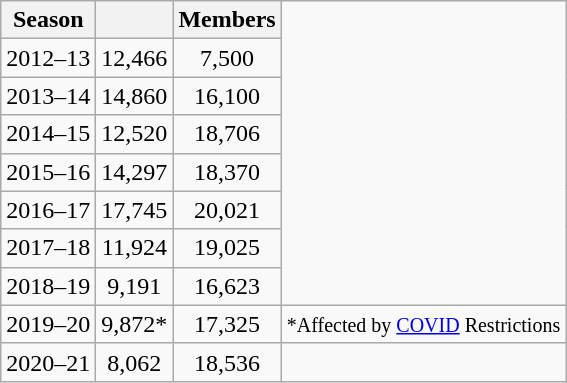<table class="wikitable" style="float:left; margin-right:20px; text-align: center;">
<tr>
<th>Season</th>
<th></th>
<th>Members</th>
</tr>
<tr>
<td>2012–13</td>
<td>12,466</td>
<td>7,500</td>
</tr>
<tr>
<td>2013–14</td>
<td>14,860</td>
<td>16,100</td>
</tr>
<tr>
<td>2014–15</td>
<td>12,520</td>
<td>18,706</td>
</tr>
<tr>
<td>2015–16</td>
<td>14,297</td>
<td>18,370</td>
</tr>
<tr>
<td>2016–17</td>
<td>17,745</td>
<td>20,021</td>
</tr>
<tr>
<td>2017–18</td>
<td>11,924</td>
<td>19,025</td>
</tr>
<tr>
<td>2018–19</td>
<td>9,191</td>
<td>16,623</td>
</tr>
<tr>
<td>2019–20</td>
<td>9,872*</td>
<td>17,325</td>
<td><small>*Affected by <a href='#'>COVID</a> Restrictions</small></td>
</tr>
<tr>
<td>2020–21</td>
<td>8,062</td>
<td>18,536</td>
</tr>
</table>
